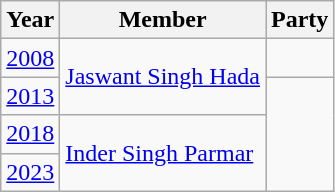<table class="wikitable sortable">
<tr>
<th>Year</th>
<th>Member</th>
<th colspan=2>Party</th>
</tr>
<tr>
<td><a href='#'>2008</a></td>
<td rowspan=2><a href='#'>Jaswant Singh Hada</a></td>
<td></td>
</tr>
<tr>
<td><a href='#'>2013</a></td>
</tr>
<tr>
<td><a href='#'>2018</a></td>
<td rowspan=2><a href='#'>Inder Singh Parmar</a></td>
</tr>
<tr>
<td><a href='#'>2023</a></td>
</tr>
</table>
